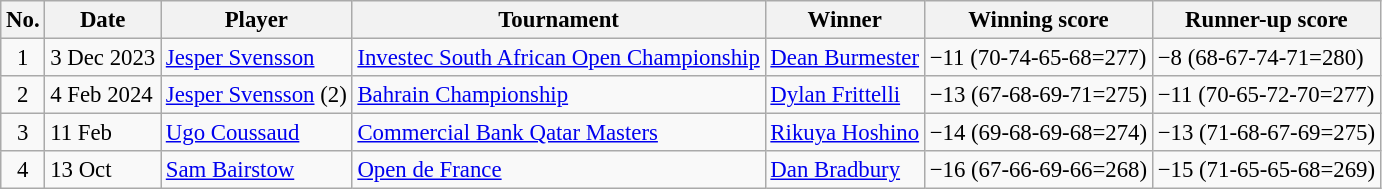<table class="wikitable" style="font-size:95%;">
<tr>
<th>No.</th>
<th>Date</th>
<th>Player</th>
<th>Tournament</th>
<th>Winner</th>
<th>Winning score</th>
<th>Runner-up score</th>
</tr>
<tr>
<td align=center>1</td>
<td>3 Dec 2023</td>
<td> <a href='#'>Jesper Svensson</a></td>
<td><a href='#'>Investec South African Open Championship</a></td>
<td> <a href='#'>Dean Burmester</a></td>
<td>−11 (70-74-65-68=277)</td>
<td>−8 (68-67-74-71=280)</td>
</tr>
<tr>
<td align=center>2</td>
<td>4 Feb 2024</td>
<td> <a href='#'>Jesper Svensson</a> (2)</td>
<td><a href='#'>Bahrain Championship</a></td>
<td> <a href='#'>Dylan Frittelli</a></td>
<td>−13 (67-68-69-71=275)</td>
<td>−11 (70-65-72-70=277)</td>
</tr>
<tr>
<td align=center>3</td>
<td>11 Feb</td>
<td> <a href='#'>Ugo Coussaud</a></td>
<td><a href='#'>Commercial Bank Qatar Masters</a></td>
<td> <a href='#'>Rikuya Hoshino</a></td>
<td>−14 (69-68-69-68=274)</td>
<td>−13 (71-68-67-69=275)</td>
</tr>
<tr>
<td align=center>4</td>
<td>13 Oct</td>
<td> <a href='#'>Sam Bairstow</a></td>
<td><a href='#'>Open de France</a></td>
<td> <a href='#'>Dan Bradbury</a></td>
<td>−16 (67-66-69-66=268)</td>
<td>−15 (71-65-65-68=269)</td>
</tr>
</table>
